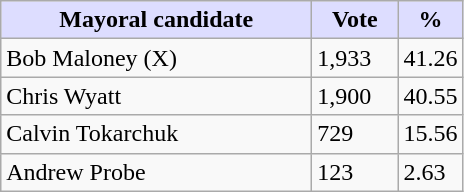<table class="wikitable">
<tr>
<th style="background:#ddf; width:200px;">Mayoral candidate</th>
<th style="background:#ddf; width:50px;">Vote</th>
<th style="background:#ddf; width:30px;">%</th>
</tr>
<tr>
<td>Bob Maloney (X)</td>
<td>1,933</td>
<td>41.26</td>
</tr>
<tr>
<td>Chris Wyatt</td>
<td>1,900</td>
<td>40.55</td>
</tr>
<tr>
<td>Calvin Tokarchuk</td>
<td>729</td>
<td>15.56</td>
</tr>
<tr>
<td>Andrew Probe</td>
<td>123</td>
<td>2.63</td>
</tr>
</table>
